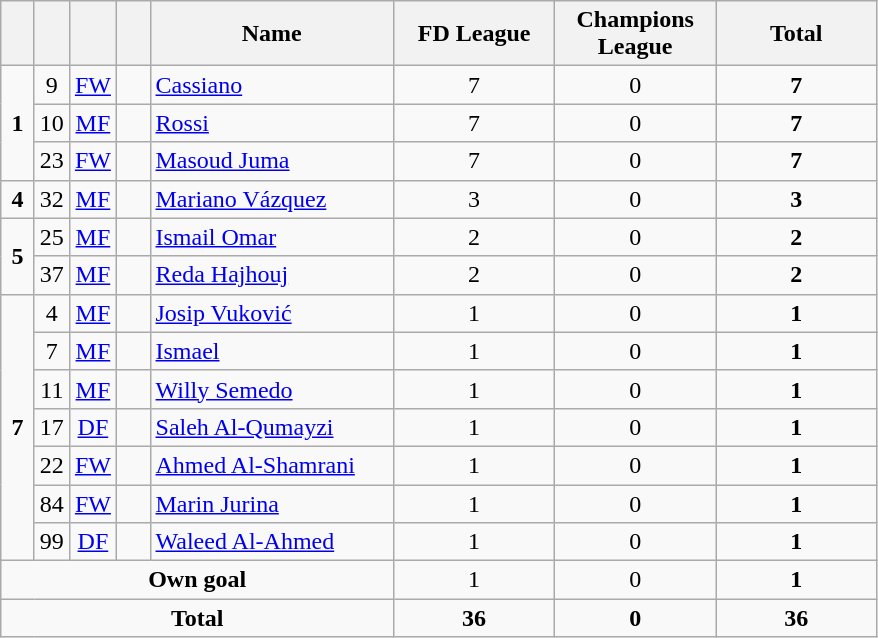<table class="wikitable" style="text-align:center">
<tr>
<th width=15></th>
<th width=15></th>
<th width=15></th>
<th width=15></th>
<th width=155>Name</th>
<th width=100>FD League</th>
<th width=100>Champions League</th>
<th width=100>Total</th>
</tr>
<tr>
<td rowspan=3><strong>1</strong></td>
<td>9</td>
<td><a href='#'>FW</a></td>
<td></td>
<td align=left><a href='#'>Cassiano</a></td>
<td>7</td>
<td>0</td>
<td><strong>7</strong></td>
</tr>
<tr>
<td>10</td>
<td><a href='#'>MF</a></td>
<td></td>
<td align=left><a href='#'>Rossi</a></td>
<td>7</td>
<td>0</td>
<td><strong>7</strong></td>
</tr>
<tr>
<td>23</td>
<td><a href='#'>FW</a></td>
<td></td>
<td align=left><a href='#'>Masoud Juma</a></td>
<td>7</td>
<td>0</td>
<td><strong>7</strong></td>
</tr>
<tr>
<td><strong>4</strong></td>
<td>32</td>
<td><a href='#'>MF</a></td>
<td></td>
<td align=left><a href='#'>Mariano Vázquez</a></td>
<td>3</td>
<td>0</td>
<td><strong>3</strong></td>
</tr>
<tr>
<td rowspan=2><strong>5</strong></td>
<td>25</td>
<td><a href='#'>MF</a></td>
<td></td>
<td align=left><a href='#'>Ismail Omar</a></td>
<td>2</td>
<td>0</td>
<td><strong>2</strong></td>
</tr>
<tr>
<td>37</td>
<td><a href='#'>MF</a></td>
<td></td>
<td align=left><a href='#'>Reda Hajhouj</a></td>
<td>2</td>
<td>0</td>
<td><strong>2</strong></td>
</tr>
<tr>
<td rowspan=7><strong>7</strong></td>
<td>4</td>
<td><a href='#'>MF</a></td>
<td></td>
<td align=left><a href='#'>Josip Vuković</a></td>
<td>1</td>
<td>0</td>
<td><strong>1</strong></td>
</tr>
<tr>
<td>7</td>
<td><a href='#'>MF</a></td>
<td></td>
<td align=left><a href='#'>Ismael</a></td>
<td>1</td>
<td>0</td>
<td><strong>1</strong></td>
</tr>
<tr>
<td>11</td>
<td><a href='#'>MF</a></td>
<td></td>
<td align=left><a href='#'>Willy Semedo</a></td>
<td>1</td>
<td>0</td>
<td><strong>1</strong></td>
</tr>
<tr>
<td>17</td>
<td><a href='#'>DF</a></td>
<td></td>
<td align=left><a href='#'>Saleh Al-Qumayzi</a></td>
<td>1</td>
<td>0</td>
<td><strong>1</strong></td>
</tr>
<tr>
<td>22</td>
<td><a href='#'>FW</a></td>
<td></td>
<td align=left><a href='#'>Ahmed Al-Shamrani</a></td>
<td>1</td>
<td>0</td>
<td><strong>1</strong></td>
</tr>
<tr>
<td>84</td>
<td><a href='#'>FW</a></td>
<td></td>
<td align=left><a href='#'>Marin Jurina</a></td>
<td>1</td>
<td>0</td>
<td><strong>1</strong></td>
</tr>
<tr>
<td>99</td>
<td><a href='#'>DF</a></td>
<td></td>
<td align=left><a href='#'>Waleed Al-Ahmed</a></td>
<td>1</td>
<td>0</td>
<td><strong>1</strong></td>
</tr>
<tr>
<td colspan=5><strong>Own goal</strong></td>
<td>1</td>
<td>0</td>
<td><strong>1</strong></td>
</tr>
<tr>
<td colspan=5><strong>Total</strong></td>
<td><strong>36</strong></td>
<td><strong>0</strong></td>
<td><strong>36</strong></td>
</tr>
</table>
